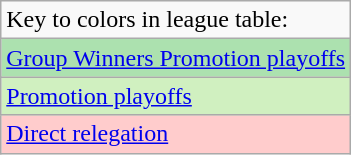<table class="wikitable">
<tr>
<td>Key to colors in league table:</td>
</tr>
<tr ! style="background:#ACE1AF;">
<td><a href='#'>Group Winners Promotion playoffs</a></td>
</tr>
<tr ! style="background:#D0F0C0;">
<td><a href='#'>Promotion playoffs</a></td>
</tr>
<tr ! style="background:#FFCCCC">
<td><a href='#'>Direct relegation</a></td>
</tr>
</table>
